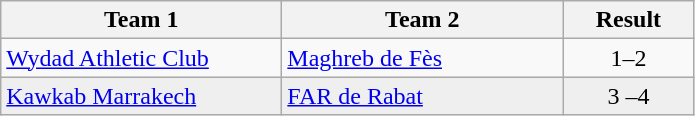<table class="wikitable">
<tr>
<th width="180">Team 1</th>
<th width="180">Team 2</th>
<th width="80">Result</th>
</tr>
<tr>
<td><a href='#'>Wydad Athletic Club</a></td>
<td><a href='#'>Maghreb de Fès</a></td>
<td align="center">1–2</td>
</tr>
<tr style="background:#EFEFEF">
<td><a href='#'>Kawkab Marrakech</a></td>
<td><a href='#'>FAR de Rabat</a></td>
<td align="center">3 –4</td>
</tr>
</table>
